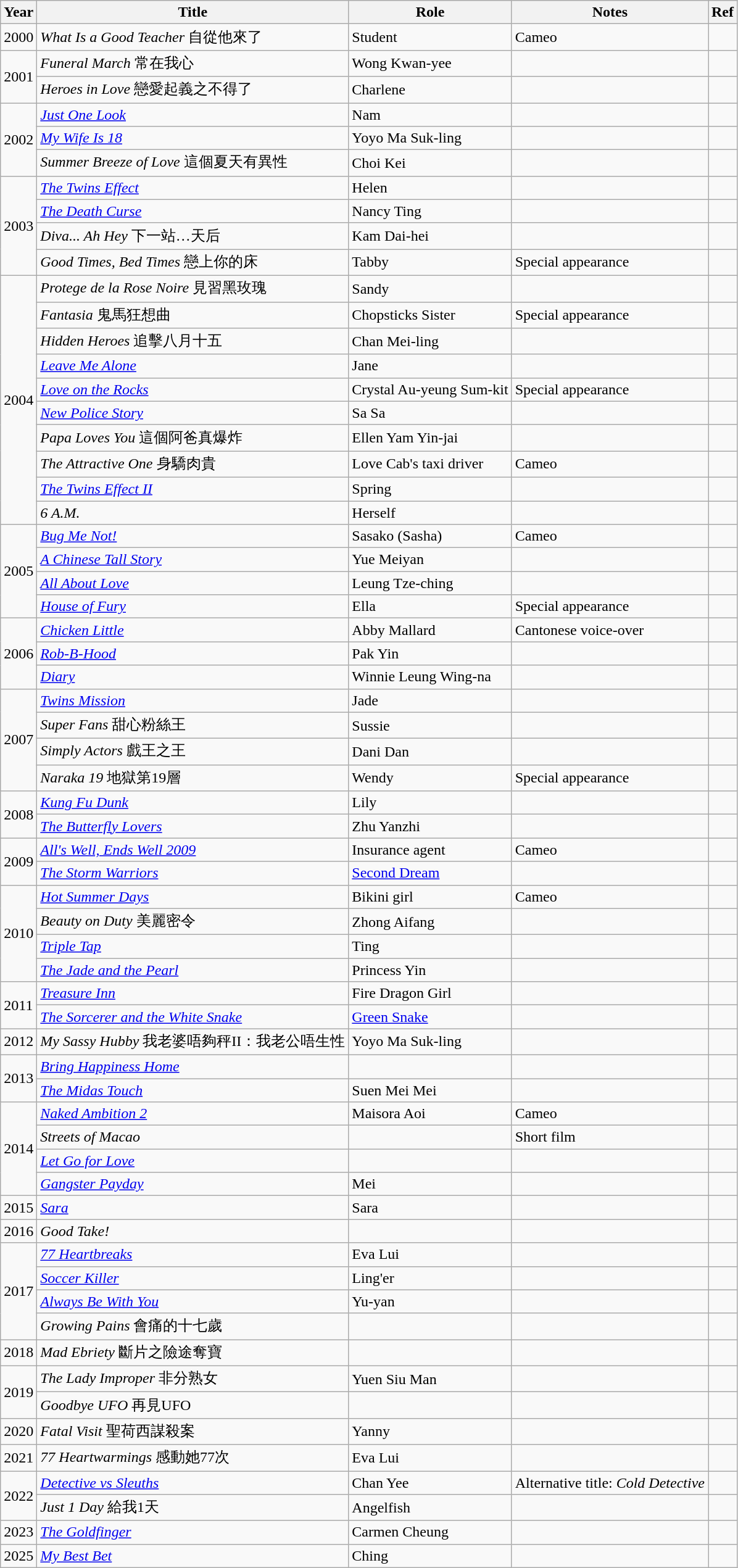<table class="wikitable sortable">
<tr>
<th>Year</th>
<th>Title</th>
<th>Role</th>
<th class="unsortable">Notes</th>
<th>Ref</th>
</tr>
<tr>
<td>2000</td>
<td><em>What Is a Good Teacher</em> 自從他來了</td>
<td>Student</td>
<td>Cameo</td>
<td></td>
</tr>
<tr>
<td rowspan="2">2001</td>
<td><em>Funeral March</em> 常在我心</td>
<td>Wong Kwan-yee</td>
<td></td>
<td></td>
</tr>
<tr>
<td><em>Heroes in Love</em> 戀愛起義之不得了</td>
<td>Charlene</td>
<td></td>
<td></td>
</tr>
<tr>
<td rowspan="3">2002</td>
<td><em><a href='#'>Just One Look</a></em></td>
<td>Nam</td>
<td></td>
<td></td>
</tr>
<tr>
<td><em><a href='#'>My Wife Is 18</a></em></td>
<td>Yoyo Ma Suk-ling</td>
<td></td>
<td></td>
</tr>
<tr>
<td><em>Summer Breeze of Love</em> 這個夏天有異性</td>
<td>Choi Kei</td>
<td></td>
<td></td>
</tr>
<tr>
<td rowspan="4">2003</td>
<td><em><a href='#'>The Twins Effect</a></em></td>
<td>Helen</td>
<td></td>
<td></td>
</tr>
<tr>
<td><em><a href='#'>The Death Curse</a></em></td>
<td>Nancy Ting</td>
<td></td>
<td></td>
</tr>
<tr>
<td><em>Diva... Ah Hey</em> 下一站…天后</td>
<td>Kam Dai-hei</td>
<td></td>
<td></td>
</tr>
<tr>
<td><em>Good Times, Bed Times</em> 戀上你的床</td>
<td>Tabby</td>
<td>Special appearance</td>
<td></td>
</tr>
<tr>
<td rowspan="10">2004</td>
<td><em>Protege de la Rose Noire</em> 見習黑玫瑰</td>
<td>Sandy</td>
<td></td>
<td></td>
</tr>
<tr>
<td><em>Fantasia</em> 鬼馬狂想曲</td>
<td>Chopsticks Sister</td>
<td>Special appearance</td>
<td></td>
</tr>
<tr>
<td><em>Hidden Heroes</em> 追擊八月十五</td>
<td>Chan Mei-ling</td>
<td></td>
<td></td>
</tr>
<tr>
<td><em><a href='#'>Leave Me Alone</a></em></td>
<td>Jane</td>
<td></td>
<td></td>
</tr>
<tr>
<td><em><a href='#'>Love on the Rocks</a></em></td>
<td>Crystal Au-yeung Sum-kit</td>
<td>Special appearance</td>
<td></td>
</tr>
<tr>
<td><em><a href='#'>New Police Story</a></em></td>
<td>Sa Sa</td>
<td></td>
<td></td>
</tr>
<tr>
<td><em>Papa Loves You</em> 這個阿爸真爆炸</td>
<td>Ellen Yam Yin-jai</td>
<td></td>
<td></td>
</tr>
<tr>
<td><em>The Attractive One</em> 身驕肉貴</td>
<td>Love Cab's taxi driver</td>
<td>Cameo</td>
<td></td>
</tr>
<tr>
<td><em><a href='#'>The Twins Effect II</a></em></td>
<td>Spring</td>
<td></td>
<td></td>
</tr>
<tr>
<td><em>6 A.M.</em></td>
<td>Herself</td>
<td></td>
<td></td>
</tr>
<tr>
<td rowspan="4">2005</td>
<td><em><a href='#'>Bug Me Not!</a></em></td>
<td>Sasako (Sasha)</td>
<td>Cameo</td>
<td></td>
</tr>
<tr>
<td><em><a href='#'>A Chinese Tall Story</a></em></td>
<td>Yue Meiyan</td>
<td></td>
<td></td>
</tr>
<tr>
<td><em><a href='#'>All About Love</a></em></td>
<td>Leung Tze-ching</td>
<td></td>
<td></td>
</tr>
<tr>
<td><em><a href='#'>House of Fury</a></em></td>
<td>Ella</td>
<td>Special appearance</td>
<td></td>
</tr>
<tr>
<td rowspan="3">2006</td>
<td><em><a href='#'>Chicken Little</a></em></td>
<td>Abby Mallard</td>
<td>Cantonese voice-over</td>
<td></td>
</tr>
<tr>
<td><em><a href='#'>Rob-B-Hood</a></em></td>
<td>Pak Yin</td>
<td></td>
<td></td>
</tr>
<tr>
<td><em><a href='#'>Diary</a></em></td>
<td>Winnie Leung Wing-na</td>
<td></td>
<td></td>
</tr>
<tr>
<td rowspan="4">2007</td>
<td><em><a href='#'>Twins Mission</a></em></td>
<td>Jade</td>
<td></td>
<td></td>
</tr>
<tr>
<td><em>Super Fans</em> 甜心粉絲王</td>
<td>Sussie</td>
<td></td>
<td></td>
</tr>
<tr>
<td><em>Simply Actors</em> 戲王之王</td>
<td>Dani Dan</td>
<td></td>
<td></td>
</tr>
<tr>
<td><em>Naraka 19</em> 地獄第19層</td>
<td>Wendy</td>
<td>Special appearance</td>
<td></td>
</tr>
<tr>
<td rowspan="2">2008</td>
<td><em><a href='#'>Kung Fu Dunk</a></em></td>
<td>Lily</td>
<td></td>
<td></td>
</tr>
<tr>
<td><em><a href='#'>The Butterfly Lovers</a></em></td>
<td>Zhu Yanzhi</td>
<td></td>
<td></td>
</tr>
<tr>
<td rowspan="2">2009</td>
<td><em><a href='#'>All's Well, Ends Well 2009</a></em></td>
<td>Insurance agent</td>
<td>Cameo</td>
<td></td>
</tr>
<tr>
<td><em><a href='#'>The Storm Warriors</a></em></td>
<td><a href='#'>Second Dream</a></td>
<td></td>
<td></td>
</tr>
<tr>
<td rowspan="4">2010</td>
<td><em><a href='#'>Hot Summer Days</a></em></td>
<td>Bikini girl</td>
<td>Cameo</td>
<td></td>
</tr>
<tr>
<td><em>Beauty on Duty</em> 美麗密令</td>
<td>Zhong Aifang</td>
<td></td>
<td></td>
</tr>
<tr>
<td><em><a href='#'>Triple Tap</a></em></td>
<td>Ting</td>
<td></td>
<td></td>
</tr>
<tr>
<td><em><a href='#'>The Jade and the Pearl</a></em></td>
<td>Princess Yin</td>
<td></td>
<td></td>
</tr>
<tr>
<td rowspan="2">2011</td>
<td><em><a href='#'>Treasure Inn</a></em></td>
<td>Fire Dragon Girl</td>
<td></td>
<td></td>
</tr>
<tr>
<td><em><a href='#'>The Sorcerer and the White Snake</a></em></td>
<td><a href='#'>Green Snake</a></td>
<td></td>
<td></td>
</tr>
<tr>
<td>2012</td>
<td><em>My Sassy Hubby</em> 我老婆唔夠秤II：我老公唔生性</td>
<td>Yoyo Ma Suk-ling</td>
<td></td>
<td></td>
</tr>
<tr>
<td rowspan="2">2013</td>
<td><em><a href='#'>Bring Happiness Home</a></em></td>
<td></td>
<td></td>
<td></td>
</tr>
<tr>
<td><em><a href='#'>The Midas Touch</a></em></td>
<td>Suen Mei Mei</td>
<td></td>
<td></td>
</tr>
<tr>
<td rowspan="4">2014</td>
<td><em><a href='#'>Naked Ambition 2</a></em></td>
<td>Maisora Aoi</td>
<td>Cameo</td>
<td></td>
</tr>
<tr>
<td><em>Streets of Macao</em></td>
<td></td>
<td>Short film</td>
<td></td>
</tr>
<tr>
<td><em><a href='#'>Let Go for Love</a></em></td>
<td></td>
<td></td>
<td></td>
</tr>
<tr>
<td><em><a href='#'>Gangster Payday</a></em></td>
<td>Mei</td>
<td></td>
<td></td>
</tr>
<tr>
<td>2015</td>
<td><em><a href='#'>Sara</a></em></td>
<td>Sara</td>
<td></td>
<td></td>
</tr>
<tr>
<td>2016</td>
<td><em>Good Take!</em></td>
<td></td>
<td></td>
<td></td>
</tr>
<tr>
<td rowspan="4">2017</td>
<td><em><a href='#'>77 Heartbreaks</a></em></td>
<td>Eva Lui</td>
<td></td>
<td></td>
</tr>
<tr>
<td><em><a href='#'>Soccer Killer</a></em></td>
<td>Ling'er</td>
<td></td>
<td></td>
</tr>
<tr>
<td><em><a href='#'>Always Be With You</a></em></td>
<td>Yu-yan</td>
<td></td>
<td></td>
</tr>
<tr>
<td><em>Growing Pains</em> 會痛的十七歲</td>
<td></td>
<td></td>
<td></td>
</tr>
<tr>
<td>2018</td>
<td><em>Mad Ebriety</em> 斷片之險途奪寶</td>
<td></td>
<td></td>
<td></td>
</tr>
<tr>
<td rowspan="2">2019</td>
<td><em>The Lady Improper</em> 非分熟女</td>
<td>Yuen Siu Man</td>
<td></td>
<td></td>
</tr>
<tr>
<td><em>Goodbye UFO</em> 再見UFO</td>
<td></td>
<td></td>
<td></td>
</tr>
<tr>
<td>2020</td>
<td><em>Fatal Visit</em> 聖荷西謀殺案</td>
<td>Yanny</td>
<td></td>
<td></td>
</tr>
<tr>
<td>2021</td>
<td><em>77 Heartwarmings</em> 感動她77次</td>
<td>Eva Lui</td>
<td></td>
<td></td>
</tr>
<tr>
<td rowspan="2">2022</td>
<td><em><a href='#'>Detective vs Sleuths</a></em></td>
<td>Chan Yee</td>
<td>Alternative title: <em>Cold Detective</em></td>
<td></td>
</tr>
<tr>
<td><em>Just 1 Day</em> 給我1天</td>
<td>Angelfish</td>
<td></td>
<td></td>
</tr>
<tr>
<td>2023</td>
<td><em><a href='#'>The Goldfinger</a></em></td>
<td>Carmen Cheung</td>
<td></td>
<td></td>
</tr>
<tr>
<td>2025</td>
<td><em><a href='#'>My Best Bet</a></em></td>
<td>Ching</td>
<td></td>
<td></td>
</tr>
</table>
